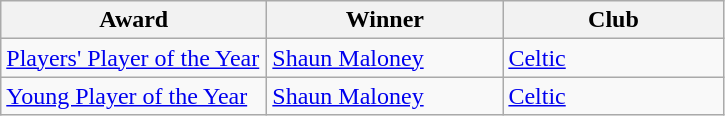<table class="wikitable">
<tr>
<th width=170>Award</th>
<th width=150>Winner</th>
<th width=140>Club</th>
</tr>
<tr>
<td><a href='#'>Players' Player of the Year</a></td>
<td> <a href='#'>Shaun Maloney</a></td>
<td><a href='#'>Celtic</a></td>
</tr>
<tr>
<td><a href='#'>Young Player of the Year</a></td>
<td> <a href='#'>Shaun Maloney</a></td>
<td><a href='#'>Celtic</a></td>
</tr>
</table>
